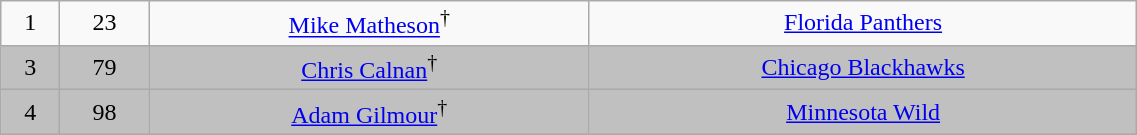<table class="wikitable" width="60%">
<tr align="center" bgcolor="">
<td>1</td>
<td>23</td>
<td><a href='#'>Mike Matheson</a><sup>†</sup></td>
<td><a href='#'>Florida Panthers</a></td>
</tr>
<tr align="center" bgcolor="C0C0C0">
<td>3</td>
<td>79</td>
<td><a href='#'>Chris Calnan</a><sup>†</sup></td>
<td><a href='#'>Chicago Blackhawks</a></td>
</tr>
<tr align="center" bgcolor="C0C0C0">
<td>4</td>
<td>98</td>
<td><a href='#'>Adam Gilmour</a><sup>†</sup></td>
<td><a href='#'>Minnesota Wild</a></td>
</tr>
</table>
